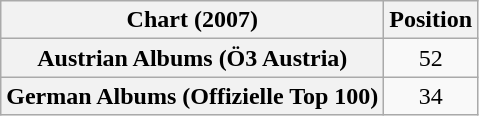<table class="wikitable sortable plainrowheaders" style="text-align:center">
<tr>
<th scope="col">Chart (2007)</th>
<th scope="col">Position</th>
</tr>
<tr>
<th scope="row">Austrian Albums (Ö3 Austria)</th>
<td>52</td>
</tr>
<tr>
<th scope="row">German Albums (Offizielle Top 100)</th>
<td>34</td>
</tr>
</table>
